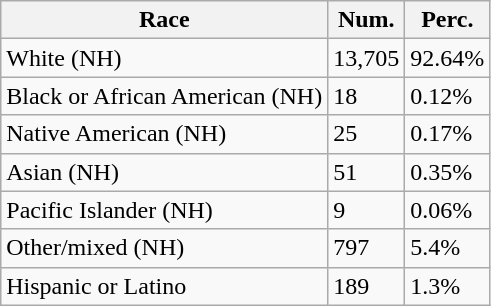<table class="wikitable">
<tr>
<th>Race</th>
<th>Num.</th>
<th>Perc.</th>
</tr>
<tr>
<td>White (NH)</td>
<td>13,705</td>
<td>92.64%</td>
</tr>
<tr>
<td>Black or African American (NH)</td>
<td>18</td>
<td>0.12%</td>
</tr>
<tr>
<td>Native American (NH)</td>
<td>25</td>
<td>0.17%</td>
</tr>
<tr>
<td>Asian (NH)</td>
<td>51</td>
<td>0.35%</td>
</tr>
<tr>
<td>Pacific Islander (NH)</td>
<td>9</td>
<td>0.06%</td>
</tr>
<tr>
<td>Other/mixed (NH)</td>
<td>797</td>
<td>5.4%</td>
</tr>
<tr>
<td>Hispanic or Latino</td>
<td>189</td>
<td>1.3%</td>
</tr>
</table>
